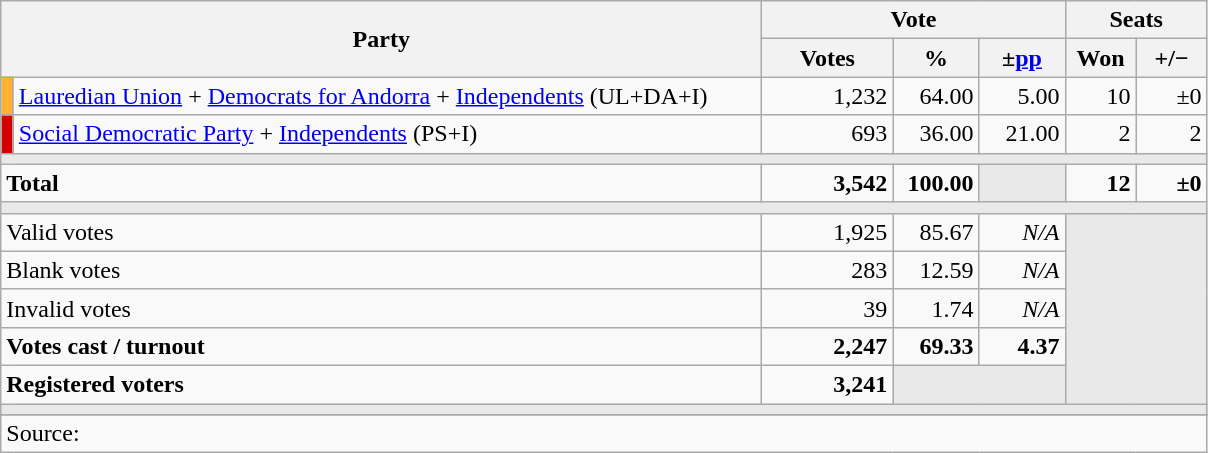<table class="wikitable" style="text-align:right; font-size:100%; margin-bottom:0">
<tr>
<th align="left" rowspan="2" colspan="2" width="500">Party</th>
<th colspan="3">Vote</th>
<th colspan="2">Seats</th>
</tr>
<tr>
<th width="80">Votes</th>
<th width="50">%</th>
<th width="50">±<a href='#'>pp</a></th>
<th width="40">Won</th>
<th width="40">+/−</th>
</tr>
<tr>
<td width="1" style="color:inherit;background:#FFB232"></td>
<td align="left"><a href='#'>Lauredian Union</a> + <a href='#'>Democrats for Andorra</a> + <a href='#'>Independents</a> (UL+DA+I)</td>
<td>1,232</td>
<td>64.00</td>
<td>5.00</td>
<td>10</td>
<td>±0</td>
</tr>
<tr>
<td width="1" style="color:inherit;background:#D40000"></td>
<td align="left"><a href='#'>Social Democratic Party</a> + <a href='#'>Independents</a> (PS+I)</td>
<td>693</td>
<td>36.00</td>
<td>21.00</td>
<td>2</td>
<td>2</td>
</tr>
<tr>
<td colspan="7" bgcolor="#E9E9E9"></td>
</tr>
<tr style="font-weight:bold;">
<td align="left" colspan="2">Total</td>
<td>3,542</td>
<td>100.00</td>
<td bgcolor="#E9E9E9"></td>
<td>12</td>
<td>±0</td>
</tr>
<tr>
<td colspan="7" bgcolor="#E9E9E9"></td>
</tr>
<tr>
<td align="left" colspan="2">Valid votes</td>
<td>1,925</td>
<td>85.67</td>
<td><em>N/A</em></td>
<td bgcolor="#E9E9E9" colspan="2" rowspan="5"></td>
</tr>
<tr>
<td align="left" colspan="2">Blank votes</td>
<td>283</td>
<td>12.59</td>
<td><em>N/A</em></td>
</tr>
<tr>
<td align="left" colspan="2">Invalid votes</td>
<td>39</td>
<td>1.74</td>
<td><em>N/A</em></td>
</tr>
<tr style="font-weight:bold;">
<td align="left" colspan="2">Votes cast / turnout</td>
<td>2,247</td>
<td>69.33</td>
<td>4.37</td>
</tr>
<tr style="font-weight:bold;">
<td align="left" colspan="2">Registered voters</td>
<td>3,241</td>
<td bgcolor="#E9E9E9" colspan="2"></td>
</tr>
<tr>
<td colspan="7" bgcolor="#E9E9E9"></td>
</tr>
<tr>
</tr>
<tr>
<td align="left" colspan="7">Source: </td>
</tr>
</table>
